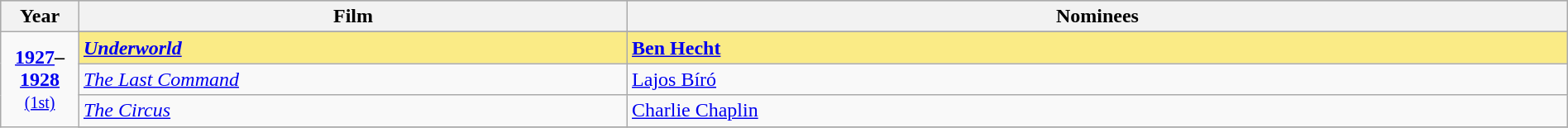<table class="wikitable" style="width:100%">
<tr bgcolor="#bebebe">
<th width="5%">Year</th>
<th width="35%">Film</th>
<th width="60%">Nominees</th>
</tr>
<tr>
<td rowspan=5 style="text-align:center"><strong><a href='#'>1927</a>–<a href='#'>1928</a></strong><br><small><a href='#'>(1st)</a></small></td>
</tr>
<tr style="background:#FAEB86">
<td><strong><em><a href='#'>Underworld</a></em></strong></td>
<td><strong><a href='#'>Ben Hecht</a></strong></td>
</tr>
<tr>
<td><em><a href='#'>The Last Command</a></em></td>
<td><a href='#'>Lajos Bíró</a></td>
</tr>
<tr>
<td><em><a href='#'>The Circus</a></em></td>
<td><a href='#'>Charlie Chaplin</a></td>
</tr>
<tr>
</tr>
</table>
